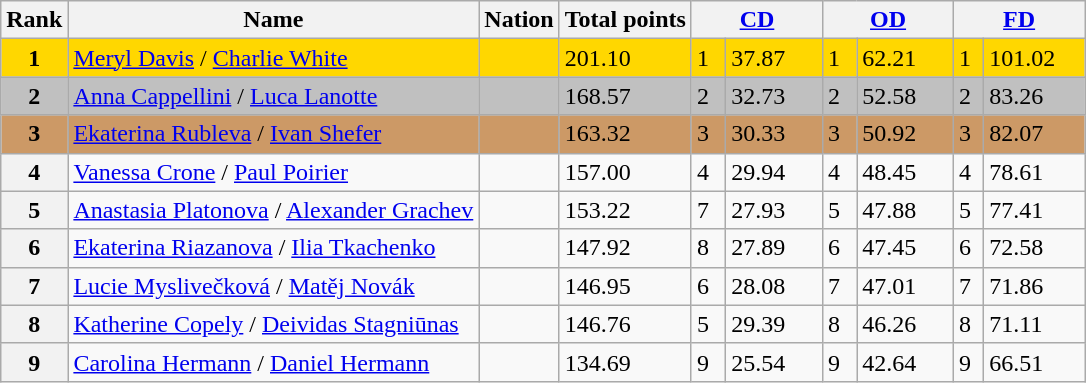<table class="wikitable sortable">
<tr>
<th>Rank</th>
<th>Name</th>
<th>Nation</th>
<th>Total points</th>
<th colspan="2" width="80px"><a href='#'>CD</a></th>
<th colspan="2" width="80px"><a href='#'>OD</a></th>
<th colspan="2" width="80px"><a href='#'>FD</a></th>
</tr>
<tr bgcolor="gold">
<td align="center"><strong>1</strong></td>
<td><a href='#'>Meryl Davis</a> / <a href='#'>Charlie White</a></td>
<td></td>
<td>201.10</td>
<td>1</td>
<td>37.87</td>
<td>1</td>
<td>62.21</td>
<td>1</td>
<td>101.02</td>
</tr>
<tr bgcolor="silver">
<td align="center"><strong>2</strong></td>
<td><a href='#'>Anna Cappellini</a> / <a href='#'>Luca Lanotte</a></td>
<td></td>
<td>168.57</td>
<td>2</td>
<td>32.73</td>
<td>2</td>
<td>52.58</td>
<td>2</td>
<td>83.26</td>
</tr>
<tr bgcolor="cc9966">
<td align="center"><strong>3</strong></td>
<td><a href='#'>Ekaterina Rubleva</a> / <a href='#'>Ivan Shefer</a></td>
<td></td>
<td>163.32</td>
<td>3</td>
<td>30.33</td>
<td>3</td>
<td>50.92</td>
<td>3</td>
<td>82.07</td>
</tr>
<tr>
<th>4</th>
<td><a href='#'>Vanessa Crone</a> / <a href='#'>Paul Poirier</a></td>
<td></td>
<td>157.00</td>
<td>4</td>
<td>29.94</td>
<td>4</td>
<td>48.45</td>
<td>4</td>
<td>78.61</td>
</tr>
<tr>
<th>5</th>
<td><a href='#'>Anastasia Platonova</a> / <a href='#'>Alexander Grachev</a></td>
<td></td>
<td>153.22</td>
<td>7</td>
<td>27.93</td>
<td>5</td>
<td>47.88</td>
<td>5</td>
<td>77.41</td>
</tr>
<tr>
<th>6</th>
<td><a href='#'>Ekaterina Riazanova</a> / <a href='#'>Ilia Tkachenko</a></td>
<td></td>
<td>147.92</td>
<td>8</td>
<td>27.89</td>
<td>6</td>
<td>47.45</td>
<td>6</td>
<td>72.58</td>
</tr>
<tr>
<th>7</th>
<td><a href='#'>Lucie Myslivečková</a> / <a href='#'>Matěj Novák</a></td>
<td></td>
<td>146.95</td>
<td>6</td>
<td>28.08</td>
<td>7</td>
<td>47.01</td>
<td>7</td>
<td>71.86</td>
</tr>
<tr>
<th>8</th>
<td><a href='#'>Katherine Copely</a> / <a href='#'>Deividas Stagniūnas</a></td>
<td></td>
<td>146.76</td>
<td>5</td>
<td>29.39</td>
<td>8</td>
<td>46.26</td>
<td>8</td>
<td>71.11</td>
</tr>
<tr>
<th>9</th>
<td><a href='#'>Carolina Hermann</a> / <a href='#'>Daniel Hermann</a></td>
<td></td>
<td>134.69</td>
<td>9</td>
<td>25.54</td>
<td>9</td>
<td>42.64</td>
<td>9</td>
<td>66.51</td>
</tr>
</table>
